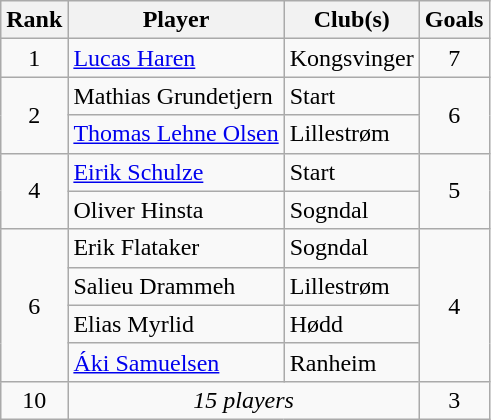<table class="wikitable" style="text-align:center">
<tr>
<th>Rank</th>
<th>Player</th>
<th>Club(s)</th>
<th>Goals</th>
</tr>
<tr>
<td>1</td>
<td align=left> <a href='#'>Lucas Haren</a></td>
<td align=left>Kongsvinger</td>
<td>7</td>
</tr>
<tr>
<td rowspan=2>2</td>
<td align=left> Mathias Grundetjern</td>
<td align=left>Start</td>
<td rowspan=2>6</td>
</tr>
<tr>
<td align=left> <a href='#'>Thomas Lehne Olsen</a></td>
<td align=left>Lillestrøm</td>
</tr>
<tr>
<td rowspan=2>4</td>
<td align=left> <a href='#'>Eirik Schulze</a></td>
<td align=left>Start</td>
<td rowspan=2>5</td>
</tr>
<tr>
<td align=left> Oliver Hinsta</td>
<td align=left>Sogndal</td>
</tr>
<tr>
<td rowspan=4>6</td>
<td align=left> Erik Flataker</td>
<td align=left>Sogndal</td>
<td rowspan=4>4</td>
</tr>
<tr>
<td align=left> Salieu Drammeh</td>
<td align=left>Lillestrøm</td>
</tr>
<tr>
<td align=left> Elias Myrlid</td>
<td align=left>Hødd</td>
</tr>
<tr>
<td align=left> <a href='#'>Áki Samuelsen</a></td>
<td align=left>Ranheim</td>
</tr>
<tr>
<td>10</td>
<td colspan=2><em>15 players</em></td>
<td>3</td>
</tr>
</table>
